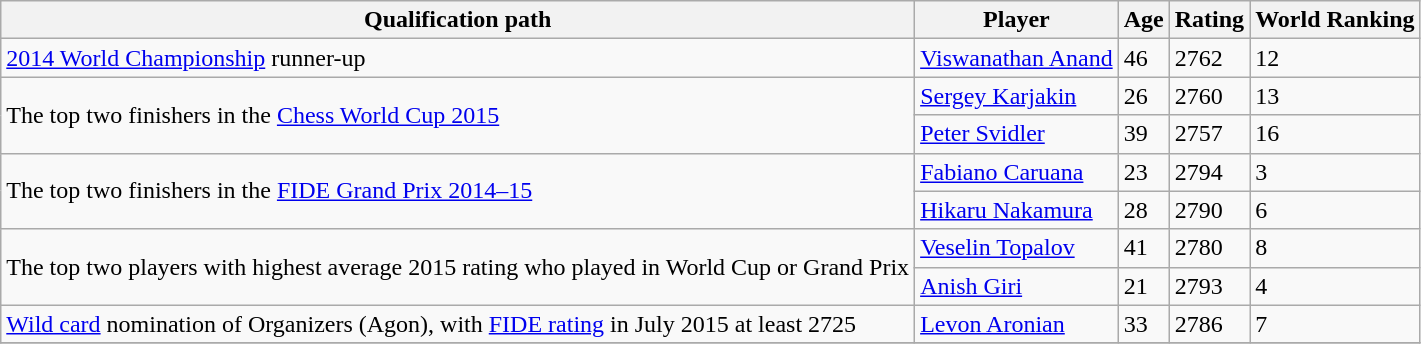<table class="wikitable" style="text-align: left;">
<tr>
<th>Qualification path</th>
<th>Player</th>
<th>Age</th>
<th>Rating</th>
<th>World Ranking</th>
</tr>
<tr>
<td><a href='#'>2014 World Championship</a> runner-up</td>
<td> <a href='#'>Viswanathan Anand</a></td>
<td>46</td>
<td>2762</td>
<td>12</td>
</tr>
<tr>
<td rowspan="2">The top two finishers in the <a href='#'>Chess World Cup 2015</a></td>
<td> <a href='#'>Sergey Karjakin</a></td>
<td>26</td>
<td>2760</td>
<td>13</td>
</tr>
<tr>
<td> <a href='#'>Peter Svidler</a></td>
<td>39</td>
<td>2757</td>
<td>16</td>
</tr>
<tr>
<td rowspan="2">The top two finishers in the <a href='#'>FIDE Grand Prix 2014–15</a></td>
<td> <a href='#'>Fabiano Caruana</a></td>
<td>23</td>
<td>2794</td>
<td>3</td>
</tr>
<tr>
<td> <a href='#'>Hikaru Nakamura</a></td>
<td>28</td>
<td>2790</td>
<td>6</td>
</tr>
<tr>
<td rowspan="2">The top two players with highest average 2015 rating who played in World Cup or Grand Prix</td>
<td> <a href='#'>Veselin Topalov</a></td>
<td>41</td>
<td>2780</td>
<td>8</td>
</tr>
<tr>
<td> <a href='#'>Anish Giri</a></td>
<td>21</td>
<td>2793</td>
<td>4</td>
</tr>
<tr>
<td><a href='#'>Wild card</a> nomination of Organizers (Agon), with <a href='#'>FIDE rating</a> in July 2015 at least 2725</td>
<td> <a href='#'>Levon Aronian</a></td>
<td>33</td>
<td>2786</td>
<td>7</td>
</tr>
<tr>
</tr>
</table>
